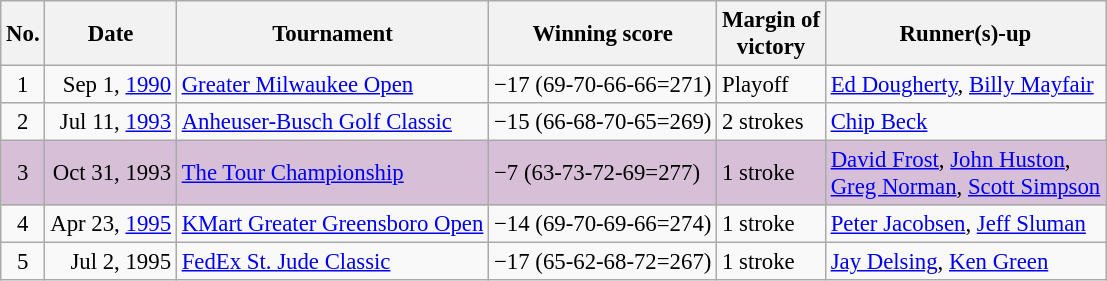<table class="wikitable" style="font-size:95%;">
<tr>
<th>No.</th>
<th>Date</th>
<th>Tournament</th>
<th>Winning score</th>
<th>Margin of<br>victory</th>
<th>Runner(s)-up</th>
</tr>
<tr>
<td align=center>1</td>
<td align=right>Sep 1, <a href='#'>1990</a></td>
<td><a href='#'>Greater Milwaukee Open</a></td>
<td>−17 (69-70-66-66=271)</td>
<td>Playoff</td>
<td> <a href='#'>Ed Dougherty</a>,  <a href='#'>Billy Mayfair</a></td>
</tr>
<tr>
<td align=center>2</td>
<td align=right>Jul 11, <a href='#'>1993</a></td>
<td><a href='#'>Anheuser-Busch Golf Classic</a></td>
<td>−15 (66-68-70-65=269)</td>
<td>2 strokes</td>
<td> <a href='#'>Chip Beck</a></td>
</tr>
<tr style="background:thistle;">
<td align=center>3</td>
<td align=right>Oct 31, 1993</td>
<td><a href='#'>The Tour Championship</a></td>
<td>−7 (63-73-72-69=277)</td>
<td>1 stroke</td>
<td> <a href='#'>David Frost</a>,  <a href='#'>John Huston</a>,<br> <a href='#'>Greg Norman</a>,  <a href='#'>Scott Simpson</a></td>
</tr>
<tr>
<td align=center>4</td>
<td align=right>Apr 23, <a href='#'>1995</a></td>
<td><a href='#'>KMart Greater Greensboro Open</a></td>
<td>−14 (69-70-69-66=274)</td>
<td>1 stroke</td>
<td> <a href='#'>Peter Jacobsen</a>,  <a href='#'>Jeff Sluman</a></td>
</tr>
<tr>
<td align=center>5</td>
<td align=right>Jul 2, 1995</td>
<td><a href='#'>FedEx St. Jude Classic</a></td>
<td>−17 (65-62-68-72=267)</td>
<td>1 stroke</td>
<td> <a href='#'>Jay Delsing</a>,  <a href='#'>Ken Green</a></td>
</tr>
</table>
